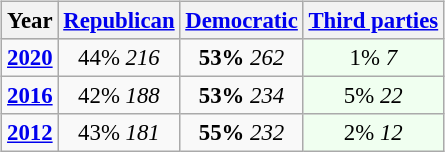<table class="wikitable" style="float:right; font-size:95%;">
<tr bgcolor=lightgrey>
<th>Year</th>
<th><a href='#'>Republican</a></th>
<th><a href='#'>Democratic</a></th>
<th><a href='#'>Third parties</a></th>
</tr>
<tr>
<td><strong><a href='#'>2020</a></strong></td>
<td style="text-align:center;" >44% <em>216</em></td>
<td style="text-align:center;" ><strong>53%</strong> <em>262</em></td>
<td style="text-align:center; background:honeyDew;">1% <em>7</em></td>
</tr>
<tr>
<td><strong><a href='#'>2016</a></strong></td>
<td style="text-align:center;" >42% <em>188</em></td>
<td style="text-align:center;" ><strong>53%</strong> <em>234</em></td>
<td style="text-align:center; background:honeyDew;">5% <em>22</em></td>
</tr>
<tr>
<td><strong><a href='#'>2012</a></strong></td>
<td style="text-align:center;" >43% <em>181</em></td>
<td style="text-align:center;" ><strong>55%</strong> <em>232</em></td>
<td style="text-align:center; background:honeyDew;">2% <em>12</em></td>
</tr>
</table>
